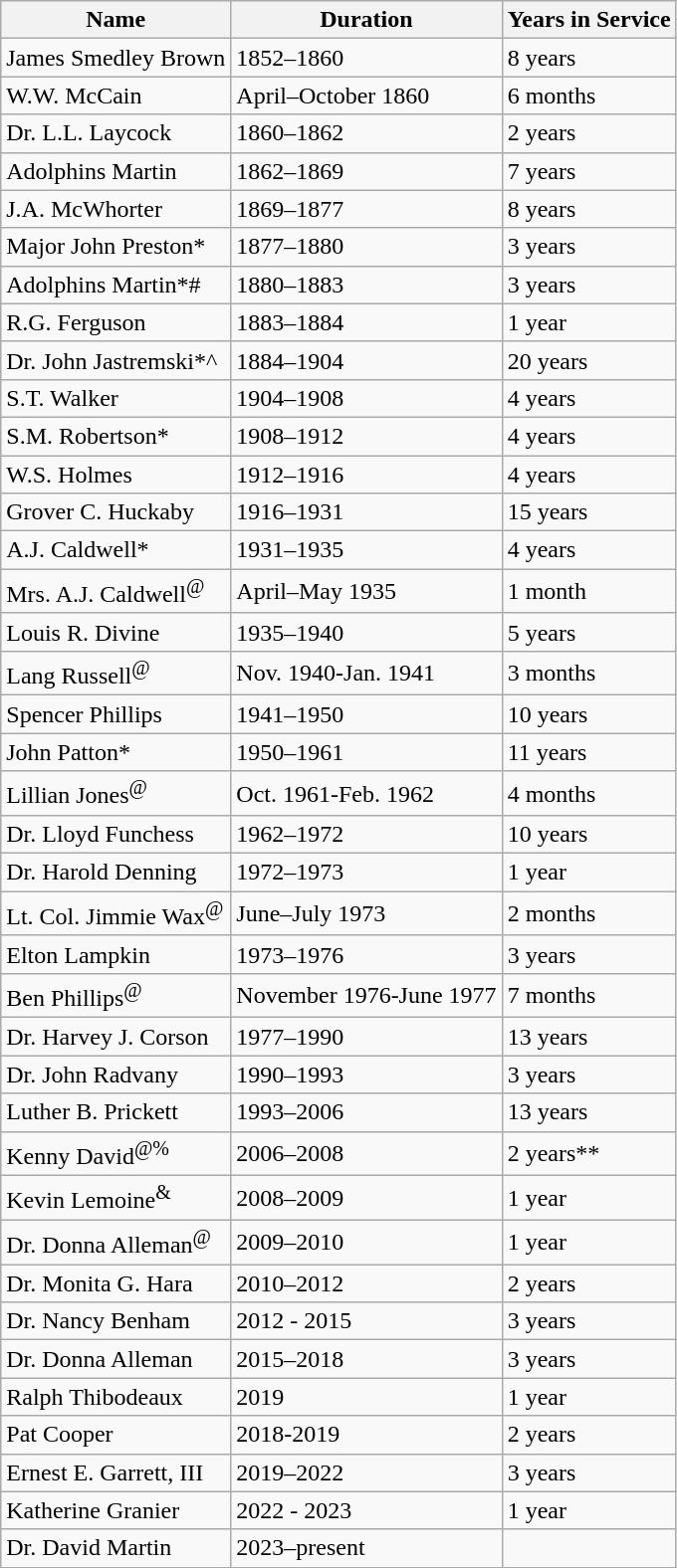<table class="wikitable">
<tr>
<th>Name</th>
<th>Duration</th>
<th>Years in Service</th>
</tr>
<tr>
<td>James Smedley Brown</td>
<td>1852–1860</td>
<td>8 years</td>
</tr>
<tr>
<td>W.W. McCain</td>
<td>April–October 1860</td>
<td>6 months</td>
</tr>
<tr>
<td>Dr. L.L. Laycock</td>
<td>1860–1862</td>
<td>2 years</td>
</tr>
<tr>
<td>Adolphins Martin</td>
<td>1862–1869</td>
<td>7 years</td>
</tr>
<tr>
<td>J.A. McWhorter</td>
<td>1869–1877</td>
<td>8 years</td>
</tr>
<tr>
<td>Major John Preston*</td>
<td>1877–1880</td>
<td>3 years</td>
</tr>
<tr>
<td>Adolphins Martin*#</td>
<td>1880–1883</td>
<td>3 years</td>
</tr>
<tr>
<td>R.G. Ferguson</td>
<td>1883–1884</td>
<td>1 year</td>
</tr>
<tr>
<td>Dr. John Jastremski*^</td>
<td>1884–1904</td>
<td>20 years</td>
</tr>
<tr>
<td>S.T. Walker</td>
<td>1904–1908</td>
<td>4 years</td>
</tr>
<tr>
<td>S.M. Robertson*</td>
<td>1908–1912</td>
<td>4 years</td>
</tr>
<tr>
<td>W.S. Holmes</td>
<td>1912–1916</td>
<td>4 years</td>
</tr>
<tr>
<td>Grover C. Huckaby</td>
<td>1916–1931</td>
<td>15 years</td>
</tr>
<tr>
<td>A.J. Caldwell*</td>
<td>1931–1935</td>
<td>4 years</td>
</tr>
<tr>
<td>Mrs. A.J. Caldwell<sup>@</sup></td>
<td>April–May 1935</td>
<td>1 month</td>
</tr>
<tr>
<td>Louis R. Divine</td>
<td>1935–1940</td>
<td>5 years</td>
</tr>
<tr>
<td>Lang Russell<sup>@</sup></td>
<td>Nov. 1940-Jan. 1941</td>
<td>3 months</td>
</tr>
<tr>
<td>Spencer Phillips</td>
<td>1941–1950</td>
<td>10 years</td>
</tr>
<tr>
<td>John Patton*</td>
<td>1950–1961</td>
<td>11 years</td>
</tr>
<tr>
<td>Lillian Jones<sup>@</sup></td>
<td>Oct. 1961-Feb. 1962</td>
<td>4 months</td>
</tr>
<tr>
<td>Dr. Lloyd Funchess</td>
<td>1962–1972</td>
<td>10 years</td>
</tr>
<tr>
<td>Dr. Harold Denning</td>
<td>1972–1973</td>
<td>1 year</td>
</tr>
<tr>
<td>Lt. Col. Jimmie Wax<sup>@</sup></td>
<td>June–July 1973</td>
<td>2 months</td>
</tr>
<tr>
<td>Elton Lampkin</td>
<td>1973–1976</td>
<td>3 years</td>
</tr>
<tr>
<td>Ben Phillips<sup>@</sup></td>
<td>November 1976-June 1977</td>
<td>7 months</td>
</tr>
<tr>
<td>Dr. Harvey J. Corson</td>
<td>1977–1990</td>
<td>13 years</td>
</tr>
<tr>
<td>Dr. John Radvany</td>
<td>1990–1993</td>
<td>3 years</td>
</tr>
<tr>
<td>Luther B. Prickett</td>
<td>1993–2006</td>
<td>13 years</td>
</tr>
<tr>
<td>Kenny David<sup>@%</sup></td>
<td>2006–2008</td>
<td>2 years**</td>
</tr>
<tr>
<td>Kevin Lemoine<sup>&</sup></td>
<td>2008–2009</td>
<td>1 year</td>
</tr>
<tr>
<td>Dr. Donna Alleman<sup>@</sup></td>
<td>2009–2010</td>
<td>1 year</td>
</tr>
<tr>
<td>Dr. Monita G. Hara</td>
<td>2010–2012</td>
<td>2 years</td>
</tr>
<tr>
<td>Dr. Nancy Benham</td>
<td>2012 - 2015</td>
<td>3 years</td>
</tr>
<tr>
<td>Dr. Donna Alleman</td>
<td>2015–2018</td>
<td>3 years</td>
</tr>
<tr>
<td>Ralph Thibodeaux</td>
<td>2019</td>
<td>1 year</td>
</tr>
<tr>
<td>Pat Cooper</td>
<td>2018-2019</td>
<td>2 years</td>
</tr>
<tr>
<td>Ernest E. Garrett, III</td>
<td>2019–2022</td>
<td>3 years</td>
</tr>
<tr>
<td>Katherine Granier</td>
<td>2022 - 2023</td>
<td>1 year</td>
</tr>
<tr>
<td>Dr. David Martin</td>
<td>2023–present</td>
</tr>
</table>
